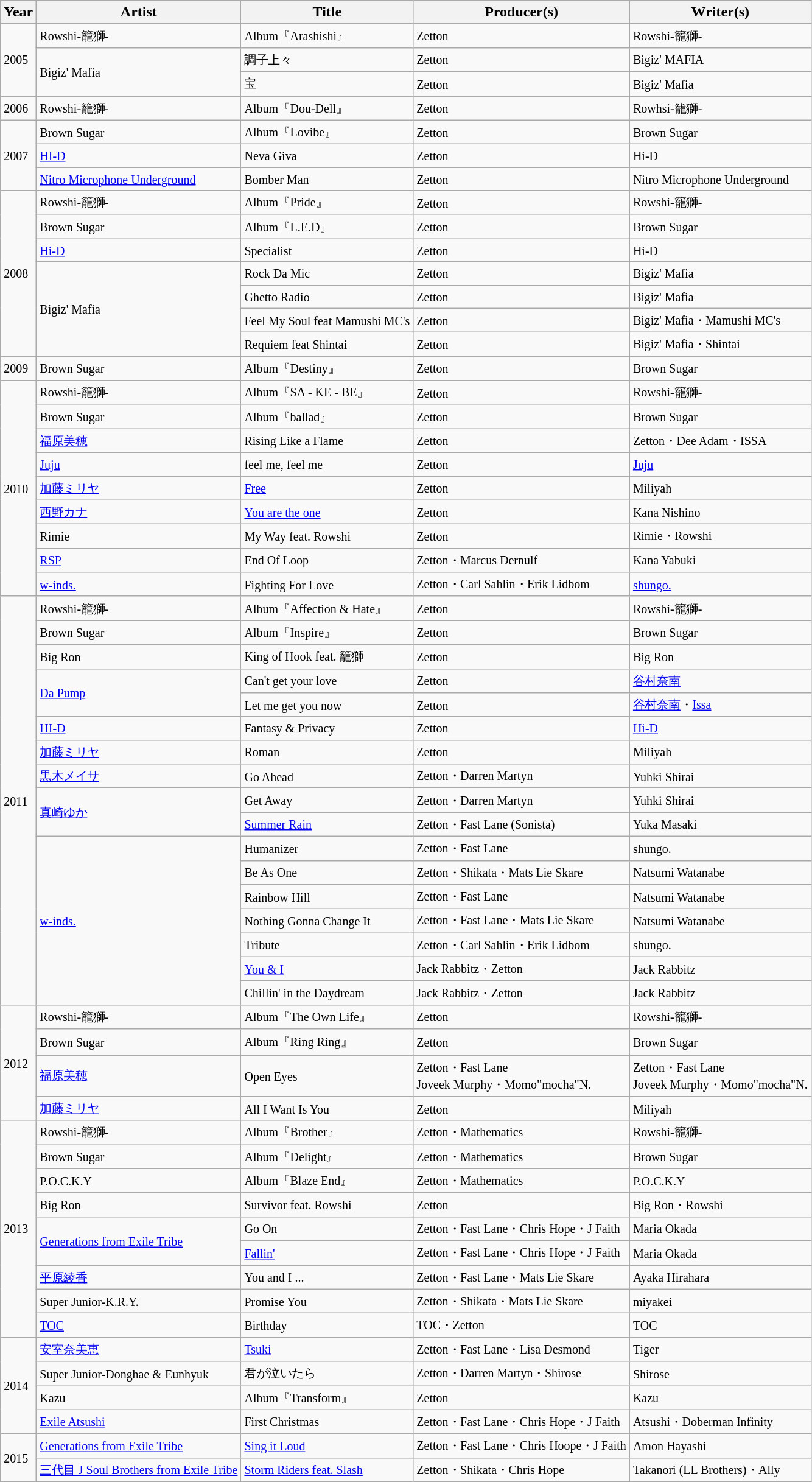<table class="wikitable sortable">
<tr>
<th>Year</th>
<th>Artist</th>
<th>Title</th>
<th>Producer(s)</th>
<th>Writer(s)</th>
</tr>
<tr>
<td rowspan="3"><small>2005</small></td>
<td><small>Rowshi-籠獅-</small></td>
<td><small>Album『Arashishi』</small></td>
<td><small>Zetton</small></td>
<td><small>Rowshi-籠獅-</small></td>
</tr>
<tr>
<td rowspan="2"><small>Bigiz' Mafia</small></td>
<td><small>調子上々</small></td>
<td><small>Zetton</small></td>
<td><small>Bigiz' MAFIA</small></td>
</tr>
<tr>
<td><small>宝</small></td>
<td><small>Zetton</small></td>
<td><small>Bigiz' Mafia</small></td>
</tr>
<tr>
<td><small>2006</small></td>
<td><small>Rowshi-籠獅-</small></td>
<td><small>Album『Dou-Dell』</small></td>
<td><small>Zetton</small></td>
<td><small>Rowhsi-籠獅-</small></td>
</tr>
<tr>
<td rowspan="3"><small>2007</small></td>
<td><small>Brown Sugar</small></td>
<td><small>Album『Lovibe』</small></td>
<td><small>Zetton</small></td>
<td><small>Brown Sugar</small></td>
</tr>
<tr>
<td><small><a href='#'>HI-D</a></small></td>
<td><small>Neva Giva</small></td>
<td><small>Zetton</small></td>
<td><small>Hi-D</small></td>
</tr>
<tr>
<td><small><a href='#'>Nitro Microphone Underground</a></small></td>
<td><small>Bomber Man</small></td>
<td><small>Zetton</small></td>
<td><small>Nitro Microphone Underground</small></td>
</tr>
<tr>
<td rowspan="7"><small>2008</small></td>
<td><small>Rowshi-籠獅-</small></td>
<td><small>Album『Pride』</small></td>
<td><small>Zetton</small></td>
<td><small>Rowshi-籠獅-</small></td>
</tr>
<tr>
<td><small>Brown Sugar</small></td>
<td><small>Album『L.E.D』</small></td>
<td><small>Zetton</small></td>
<td><small>Brown Sugar</small></td>
</tr>
<tr>
<td><small><a href='#'>Hi-D</a></small></td>
<td><small>Specialist</small></td>
<td><small>Zetton</small></td>
<td><small>Hi-D</small></td>
</tr>
<tr>
<td rowspan="4"><small>Bigiz' Mafia</small></td>
<td><small>Rock Da Mic</small></td>
<td><small>Zetton</small></td>
<td><small>Bigiz' Mafia</small></td>
</tr>
<tr>
<td><small>Ghetto Radio</small></td>
<td><small>Zetton</small></td>
<td><small>Bigiz' Mafia</small></td>
</tr>
<tr>
<td><small>Feel My Soul feat Mamushi MC's</small></td>
<td><small>Zetton</small></td>
<td><small>Bigiz' Mafia・Mamushi MC's</small></td>
</tr>
<tr>
<td><small>Requiem feat Shintai</small></td>
<td><small>Zetton</small></td>
<td><small>Bigiz' Mafia・Shintai</small></td>
</tr>
<tr>
<td><small>2009</small></td>
<td><small>Brown Sugar</small></td>
<td><small>Album『Destiny』</small></td>
<td><small>Zetton</small></td>
<td><small>Brown Sugar</small></td>
</tr>
<tr>
<td rowspan="9"><small>2010</small></td>
<td><small>Rowshi-籠獅-</small></td>
<td><small>Album『SA - KE - BE』</small></td>
<td><small>Zetton</small></td>
<td><small>Rowshi-籠獅-</small></td>
</tr>
<tr>
<td><small>Brown Sugar</small></td>
<td><small>Album</small><small>『ballad』</small></td>
<td><small>Zetton</small></td>
<td><small>Brown Sugar</small></td>
</tr>
<tr>
<td><small><a href='#'>福原美穂</a></small></td>
<td><small>Rising Like a Flame</small></td>
<td><small>Zetton</small></td>
<td><small>Zetton・Dee Adam・ISSA</small></td>
</tr>
<tr>
<td><small><a href='#'>Juju</a></small></td>
<td><small>feel me, feel me</small></td>
<td><small>Zetton</small></td>
<td><small><a href='#'>Juju</a></small></td>
</tr>
<tr>
<td><small><a href='#'>加藤ミリヤ</a></small></td>
<td><small><a href='#'>Free</a></small></td>
<td><small>Zetton</small></td>
<td><small>Miliyah</small></td>
</tr>
<tr>
<td><small><a href='#'>西野カナ</a></small></td>
<td><small><a href='#'>You are the one</a></small></td>
<td><small>Zetton</small></td>
<td><small>Kana Nishino</small></td>
</tr>
<tr>
<td><small>Rimie</small></td>
<td><small>My Way feat. Rowshi</small></td>
<td><small>Zetton</small></td>
<td><small>Rimie・Rowshi</small></td>
</tr>
<tr>
<td><small><a href='#'>RSP</a></small></td>
<td><small>End Of Loop</small></td>
<td><small>Zetton・Marcus Dernulf</small></td>
<td><small>Kana Yabuki</small></td>
</tr>
<tr>
<td><small><a href='#'>w-inds.</a></small></td>
<td><small>Fighting For Love</small></td>
<td><small>Zetton・Carl Sahlin・Erik Lidbom</small></td>
<td><small><a href='#'>shungo.</a></small></td>
</tr>
<tr>
<td rowspan="17"><small>2011</small></td>
<td><small>Rowshi-籠獅-</small></td>
<td><small>Album</small><small>『Affection & Hate』</small></td>
<td><small>Zetton</small></td>
<td><small>Rowshi-籠獅-</small></td>
</tr>
<tr>
<td><small>Brown Sugar</small></td>
<td><small>Album</small><small>『Inspire』</small></td>
<td><small>Zetton</small></td>
<td><small>Brown Sugar</small></td>
</tr>
<tr>
<td><small>Big Ron</small></td>
<td><small>King of Hook feat. 籠獅</small></td>
<td><small>Zetton</small></td>
<td><small>Big Ron</small></td>
</tr>
<tr>
<td rowspan="2"><small><a href='#'>Da Pump</a></small></td>
<td><small>Can't get your love</small></td>
<td><small>Zetton</small></td>
<td><small><a href='#'>谷村奈南</a></small></td>
</tr>
<tr>
<td><small>Let me get you now</small></td>
<td><small>Zetton</small></td>
<td><small><a href='#'>谷村奈南</a>・<a href='#'>Issa</a></small></td>
</tr>
<tr>
<td><small><a href='#'>HI-D</a></small></td>
<td><small>Fantasy & Privacy</small></td>
<td><small>Zetton</small></td>
<td><small><a href='#'>Hi-D</a></small></td>
</tr>
<tr>
<td><small><a href='#'>加藤ミリヤ</a></small></td>
<td><small>Roman</small></td>
<td><small>Zetton</small></td>
<td><small>Miliyah</small></td>
</tr>
<tr>
<td><small><a href='#'>黒木メイサ</a></small></td>
<td><small>Go Ahead</small></td>
<td><small>Zetton・Darren Martyn</small></td>
<td><small>Yuhki Shirai</small></td>
</tr>
<tr>
<td rowspan="2"><small><a href='#'>真崎ゆか</a></small></td>
<td><small>Get Away</small></td>
<td><small>Zetton・Darren Martyn</small></td>
<td><small>Yuhki Shirai</small></td>
</tr>
<tr>
<td><small><a href='#'>Summer Rain</a></small></td>
<td><small>Zetton・Fast Lane (Sonista)</small></td>
<td><small>Yuka Masaki</small></td>
</tr>
<tr>
<td rowspan="7"><small><a href='#'>w-inds.</a></small></td>
<td><small>Humanizer</small></td>
<td><small>Zetton・Fast Lane</small></td>
<td><small>shungo.</small></td>
</tr>
<tr>
<td><small>Be As One</small></td>
<td><small>Zetton・Shikata・Mats Lie Skare</small></td>
<td><small>Natsumi Watanabe</small></td>
</tr>
<tr>
<td><small>Rainbow Hill</small></td>
<td><small>Zetton・Fast Lane</small></td>
<td><small>Natsumi Watanabe</small></td>
</tr>
<tr>
<td><small>Nothing Gonna Change It</small></td>
<td><small>Zetton・Fast Lane・Mats Lie Skare</small></td>
<td><small>Natsumi Watanabe</small></td>
</tr>
<tr>
<td><small>Tribute</small></td>
<td><small>Zetton・Carl Sahlin・Erik Lidbom</small></td>
<td><small>shungo.</small></td>
</tr>
<tr>
<td><small><a href='#'>You & I</a></small></td>
<td><small>Jack Rabbitz・Zetton</small></td>
<td><small>Jack Rabbitz</small></td>
</tr>
<tr>
<td><small>Chillin' in the Daydream</small></td>
<td><small>Jack Rabbitz・Zetton</small></td>
<td><small>Jack Rabbitz</small></td>
</tr>
<tr>
<td rowspan="4"><small>2012</small></td>
<td><small>Rowshi-籠獅-</small></td>
<td><small>Album</small><small>『The Own Life』</small></td>
<td><small>Zetton</small></td>
<td><small>Rowshi-籠獅-</small></td>
</tr>
<tr>
<td><small>Brown Sugar</small></td>
<td><small>Album</small><small>『Ring Ring</small>』</td>
<td><small>Zetton</small></td>
<td><small>Brown Sugar</small></td>
</tr>
<tr>
<td><small><a href='#'>福原美穂</a></small></td>
<td><small>Open Eyes</small></td>
<td><small>Zetton・Fast Lane</small><br><small>Joveek Murphy・Momo"mocha"N.</small></td>
<td><small>Zetton・Fast Lane</small><br><small>Joveek Murphy・Momo"mocha"N.</small></td>
</tr>
<tr>
<td><small><a href='#'>加藤ミリヤ</a></small></td>
<td><small>All I Want Is You</small></td>
<td><small>Zetton</small></td>
<td><small>Miliyah</small></td>
</tr>
<tr>
<td rowspan="9"><small>2013</small></td>
<td><small>Rowshi-籠獅-</small></td>
<td><small>Album</small><small>『Brother』</small></td>
<td><small>Zetton・Mathematics</small></td>
<td><small>Rowshi-籠獅-</small></td>
</tr>
<tr>
<td><small>Brown Sugar</small></td>
<td><small>Album</small><small>『Delight』</small></td>
<td><small>Zetton・Mathematics</small></td>
<td><small>Brown Sugar</small></td>
</tr>
<tr>
<td><small>P.O.C.K.Y</small></td>
<td><small>Album</small><small>『Blaze End』</small></td>
<td><small>Zetton・Mathematics</small></td>
<td><small>P.O.C.K.Y</small></td>
</tr>
<tr>
<td><small>Big Ron</small></td>
<td><small>Survivor feat. Rowshi</small></td>
<td><small>Zetton</small></td>
<td><small>Big Ron・Rowshi</small></td>
</tr>
<tr>
<td rowspan="2"><small><a href='#'>Generations from Exile Tribe</a></small></td>
<td><small>Go On</small></td>
<td><small>Zetton・Fast Lane・Chris Hope・J Faith</small></td>
<td><small>Maria Okada</small></td>
</tr>
<tr>
<td><small><a href='#'>Fallin'</a></small></td>
<td><small>Zetton・Fast Lane・Chris Hope・J Faith</small></td>
<td><small>Maria Okada</small></td>
</tr>
<tr>
<td><small><a href='#'>平原綾香</a></small></td>
<td><small>You and I ...</small></td>
<td><small>Zetton・Fast Lane・Mats Lie Skare</small></td>
<td><small>Ayaka Hirahara</small></td>
</tr>
<tr>
<td><small>Super Junior-K.R.Y.</small></td>
<td><small>Promise You</small></td>
<td><small>Zetton・Shikata・Mats Lie Skare</small></td>
<td><small>miyakei</small></td>
</tr>
<tr>
<td><small><a href='#'>TOC</a></small></td>
<td><small>Birthday</small></td>
<td><small>TOC・Zetton</small></td>
<td><small>TOC</small></td>
</tr>
<tr>
<td rowspan="4"><small>2014</small></td>
<td><small><a href='#'>安室奈美恵</a></small></td>
<td><small><a href='#'>Tsuki</a></small></td>
<td><small>Zetton・Fast Lane・Lisa Desmond</small></td>
<td><small>Tiger</small></td>
</tr>
<tr>
<td><small>Super Junior-Donghae & Eunhyuk</small></td>
<td><small>君が泣いたら</small></td>
<td><small>Zetton・Darren Martyn・Shirose</small></td>
<td><small>Shirose</small></td>
</tr>
<tr>
<td><small>Kazu</small></td>
<td><small>Album</small><small>『Transform』</small></td>
<td><small>Zetton</small></td>
<td><small>Kazu</small></td>
</tr>
<tr>
<td><small><a href='#'>Exile Atsushi</a></small></td>
<td><small>First Christmas</small></td>
<td><small>Zetton・Fast Lane・Chris Hope・J Faith</small></td>
<td><small>Atsushi・Doberman Infinity</small></td>
</tr>
<tr>
<td rowspan="9"><small>2015</small></td>
<td><small><a href='#'>Generations from Exile Tribe</a></small></td>
<td><small><a href='#'>Sing it Loud</a></small></td>
<td><small>Zetton・Fast Lane・Chris Hoope・J Faith</small></td>
<td><small>Amon Hayashi</small></td>
</tr>
<tr>
<td><small><a href='#'>三代目 J Soul Brothers from Exile Tribe</a></small></td>
<td><small><a href='#'>Storm Riders feat. Slash</a></small></td>
<td><small>Zetton・Shikata・Chris Hope</small></td>
<td><small>Takanori (LL Brothers)・Ally</small></td>
</tr>
</table>
